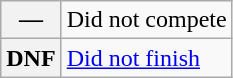<table class="wikitable">
<tr>
<th scope="row">—</th>
<td>Did not compete</td>
</tr>
<tr>
<th scope="row">DNF</th>
<td><a href='#'>Did not finish</a></td>
</tr>
</table>
